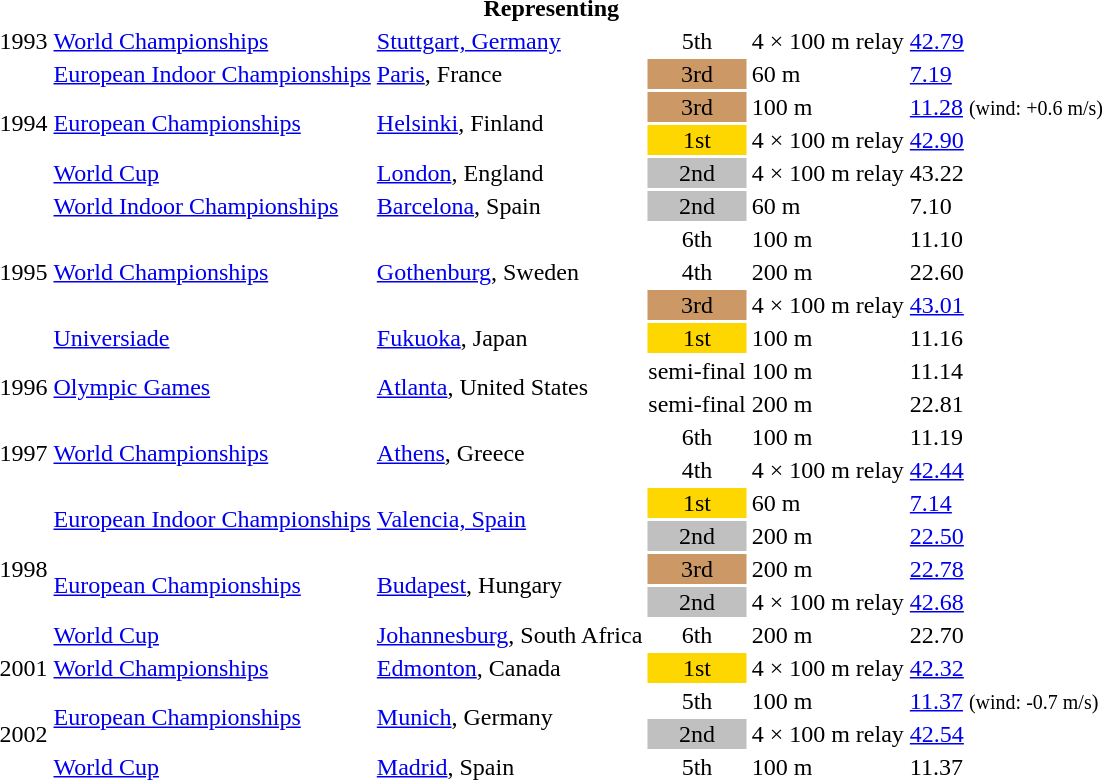<table>
<tr>
<th colspan="6">Representing </th>
</tr>
<tr>
<td>1993</td>
<td><a href='#'>World Championships</a></td>
<td><a href='#'>Stuttgart, Germany</a></td>
<td align="center">5th</td>
<td>4 × 100 m relay</td>
<td><a href='#'>42.79</a></td>
</tr>
<tr>
<td rowspan=4>1994</td>
<td><a href='#'>European Indoor Championships</a></td>
<td><a href='#'>Paris</a>, France</td>
<td bgcolor="cc9966" align="center">3rd</td>
<td>60 m</td>
<td><a href='#'>7.19</a></td>
</tr>
<tr>
<td rowspan=2><a href='#'>European Championships</a></td>
<td rowspan=2><a href='#'>Helsinki</a>, Finland</td>
<td bgcolor="cc9966" align="center">3rd</td>
<td>100 m</td>
<td><a href='#'>11.28</a> <small>(wind: +0.6 m/s)</small></td>
</tr>
<tr>
<td bgcolor="gold" align="center">1st</td>
<td>4 × 100 m relay</td>
<td><a href='#'>42.90</a></td>
</tr>
<tr>
<td><a href='#'>World Cup</a></td>
<td><a href='#'>London</a>, England</td>
<td bgcolor="silver" align="center">2nd</td>
<td>4 × 100 m relay</td>
<td>43.22</td>
</tr>
<tr>
<td rowspan=5>1995</td>
<td><a href='#'>World Indoor Championships</a></td>
<td><a href='#'>Barcelona</a>, Spain</td>
<td bgcolor="silver" align="center">2nd</td>
<td>60 m</td>
<td>7.10</td>
</tr>
<tr>
<td rowspan=3><a href='#'>World Championships</a></td>
<td rowspan=3><a href='#'>Gothenburg</a>, Sweden</td>
<td align="center">6th</td>
<td>100 m</td>
<td>11.10</td>
</tr>
<tr>
<td align="center">4th</td>
<td>200 m</td>
<td>22.60</td>
</tr>
<tr>
<td bgcolor="cc9966" align="center">3rd</td>
<td>4 × 100 m relay</td>
<td><a href='#'>43.01</a></td>
</tr>
<tr>
<td><a href='#'>Universiade</a></td>
<td><a href='#'>Fukuoka</a>, Japan</td>
<td bgcolor="gold" align="center">1st</td>
<td>100 m</td>
<td>11.16</td>
</tr>
<tr>
<td rowspan=2>1996</td>
<td rowspan=2><a href='#'>Olympic Games</a></td>
<td rowspan=2><a href='#'>Atlanta</a>, United States</td>
<td>semi-final</td>
<td>100 m</td>
<td>11.14</td>
</tr>
<tr>
<td>semi-final</td>
<td>200 m</td>
<td>22.81</td>
</tr>
<tr>
<td rowspan=2>1997</td>
<td rowspan=2><a href='#'>World Championships</a></td>
<td rowspan=2><a href='#'>Athens</a>, Greece</td>
<td align="center">6th</td>
<td>100 m</td>
<td>11.19</td>
</tr>
<tr>
<td align="center">4th</td>
<td>4 × 100 m relay</td>
<td><a href='#'>42.44</a></td>
</tr>
<tr>
<td rowspan=5>1998</td>
<td rowspan=2><a href='#'>European Indoor Championships</a></td>
<td rowspan=2><a href='#'>Valencia, Spain</a></td>
<td bgcolor="gold" align="center">1st</td>
<td>60 m</td>
<td><a href='#'>7.14</a></td>
</tr>
<tr>
<td bgcolor="silver" align="center">2nd</td>
<td>200 m</td>
<td><a href='#'>22.50</a></td>
</tr>
<tr>
<td rowspan=2><a href='#'>European Championships</a></td>
<td rowspan=2><a href='#'>Budapest</a>, Hungary</td>
<td bgcolor="cc9966" align="center">3rd</td>
<td>200 m</td>
<td><a href='#'>22.78</a></td>
</tr>
<tr>
<td bgcolor="silver" align="center">2nd</td>
<td>4 × 100 m relay</td>
<td><a href='#'>42.68</a></td>
</tr>
<tr>
<td><a href='#'>World Cup</a></td>
<td><a href='#'>Johannesburg</a>, South Africa</td>
<td align="center">6th</td>
<td>200 m</td>
<td>22.70</td>
</tr>
<tr>
<td>2001</td>
<td><a href='#'>World Championships</a></td>
<td><a href='#'>Edmonton</a>, Canada</td>
<td bgcolor="gold" align="center">1st</td>
<td>4 × 100 m relay</td>
<td><a href='#'>42.32</a></td>
</tr>
<tr>
<td rowspan=3>2002</td>
<td rowspan=2><a href='#'>European Championships</a></td>
<td rowspan=2><a href='#'>Munich</a>, Germany</td>
<td align="center">5th</td>
<td>100 m</td>
<td><a href='#'>11.37</a> <small>(wind: -0.7 m/s)</small></td>
</tr>
<tr>
<td bgcolor="silver" align="center">2nd</td>
<td>4 × 100 m relay</td>
<td><a href='#'>42.54</a></td>
</tr>
<tr>
<td><a href='#'>World Cup</a></td>
<td><a href='#'>Madrid</a>, Spain</td>
<td align="center">5th</td>
<td>100 m</td>
<td>11.37</td>
</tr>
</table>
